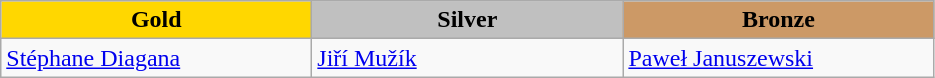<table class="wikitable" style="text-align:left">
<tr align="center">
<td width=200 bgcolor=gold><strong>Gold</strong></td>
<td width=200 bgcolor=silver><strong>Silver</strong></td>
<td width=200 bgcolor=CC9966><strong>Bronze</strong></td>
</tr>
<tr>
<td><a href='#'>Stéphane Diagana</a><br><em></em></td>
<td><a href='#'>Jiří Mužík</a><br><em></em></td>
<td><a href='#'>Paweł Januszewski</a><br><em></em></td>
</tr>
</table>
